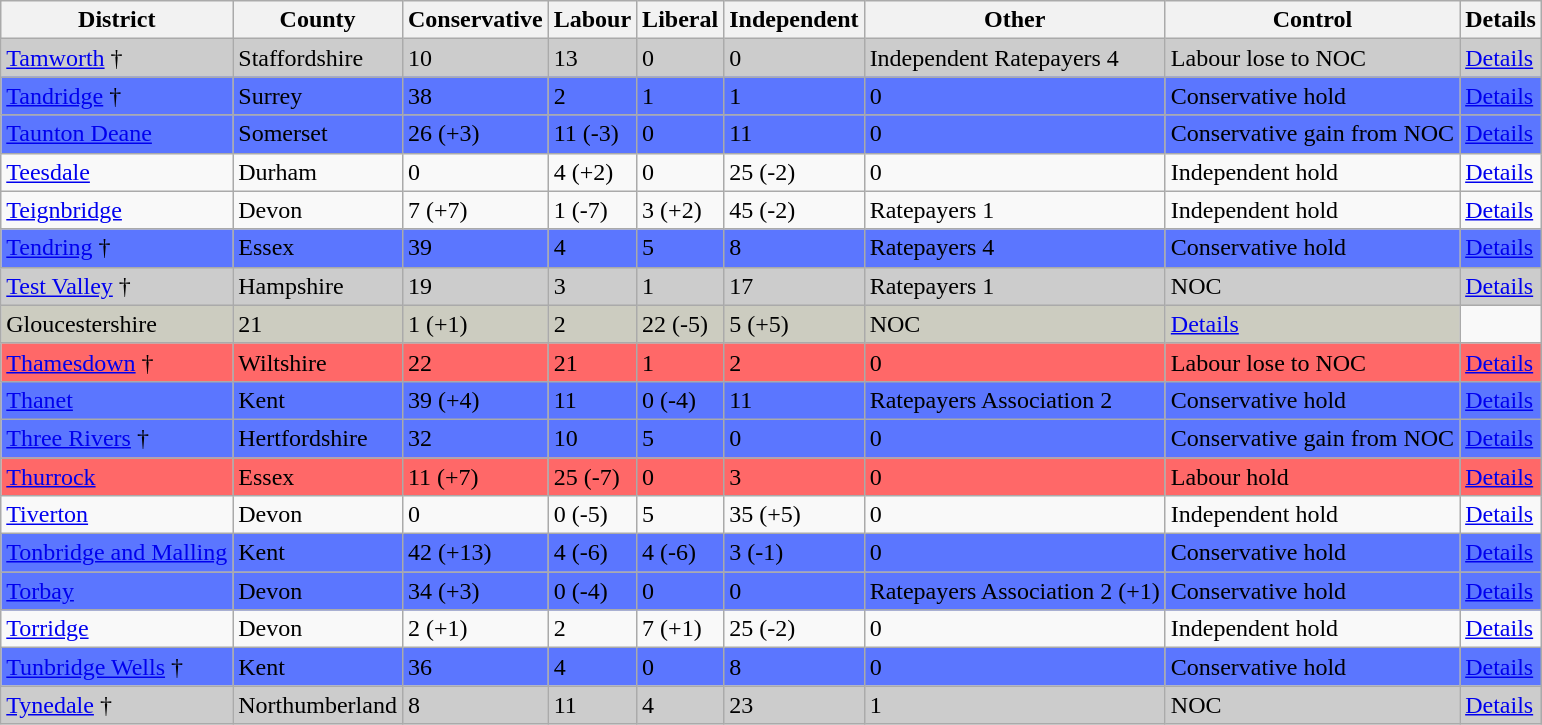<table class="wikitable">
<tr border=1 cellspacing=0 cellpadding=5>
<th>District</th>
<th>County</th>
<th>Conservative</th>
<th>Labour</th>
<th>Liberal</th>
<th>Independent</th>
<th>Other</th>
<th>Control</th>
<th>Details</th>
</tr>
<tr bgcolor=CCCCCC>
<td><a href='#'>Tamworth</a> †</td>
<td>Staffordshire</td>
<td>10</td>
<td>13</td>
<td>0</td>
<td>0</td>
<td>Independent Ratepayers 4</td>
<td>Labour lose to NOC</td>
<td><a href='#'>Details</a></td>
</tr>
<tr bgcolor=5B76FF>
<td><a href='#'>Tandridge</a> †</td>
<td>Surrey</td>
<td>38</td>
<td>2</td>
<td>1</td>
<td>1</td>
<td>0</td>
<td>Conservative hold</td>
<td><a href='#'>Details</a></td>
</tr>
<tr bgcolor=5B76FF>
<td><a href='#'>Taunton Deane</a></td>
<td>Somerset</td>
<td>26 (+3)</td>
<td>11 (-3)</td>
<td>0</td>
<td>11</td>
<td>0</td>
<td>Conservative gain from NOC</td>
<td><a href='#'>Details</a></td>
</tr>
<tr>
<td><a href='#'>Teesdale</a></td>
<td>Durham</td>
<td>0</td>
<td>4 (+2)</td>
<td>0</td>
<td>25 (-2)</td>
<td>0</td>
<td>Independent hold</td>
<td><a href='#'>Details</a></td>
</tr>
<tr>
<td><a href='#'>Teignbridge</a></td>
<td>Devon</td>
<td>7 (+7)</td>
<td>1 (-7)</td>
<td>3 (+2)</td>
<td>45 (-2)</td>
<td>Ratepayers 1</td>
<td>Independent hold</td>
<td><a href='#'>Details</a></td>
</tr>
<tr bgcolor=5B76FF>
<td><a href='#'>Tendring</a> †</td>
<td>Essex</td>
<td>39</td>
<td>4</td>
<td>5</td>
<td>8</td>
<td>Ratepayers 4</td>
<td>Conservative hold</td>
<td><a href='#'>Details</a></td>
</tr>
<tr bgcolor=CCCCCC>
<td><a href='#'>Test Valley</a> †</td>
<td>Hampshire</td>
<td>19</td>
<td>3</td>
<td>1</td>
<td>17</td>
<td>Ratepayers 1</td>
<td>NOC</td>
<td><a href='#'>Details</a></td>
</tr>
<tr bgcolor=CCCCCCC >
<td>Gloucestershire</td>
<td>21</td>
<td>1 (+1)</td>
<td>2</td>
<td>22 (-5)</td>
<td>5 (+5)</td>
<td>NOC</td>
<td><a href='#'>Details</a></td>
</tr>
<tr bgcolor=FF6868>
<td><a href='#'>Thamesdown</a> †</td>
<td>Wiltshire</td>
<td>22</td>
<td>21</td>
<td>1</td>
<td>2</td>
<td>0</td>
<td>Labour lose to NOC</td>
<td><a href='#'>Details</a></td>
</tr>
<tr bgcolor=5B76FF>
<td><a href='#'>Thanet</a></td>
<td>Kent</td>
<td>39 (+4)</td>
<td>11</td>
<td>0 (-4)</td>
<td>11</td>
<td>Ratepayers Association 2</td>
<td>Conservative hold</td>
<td><a href='#'>Details</a></td>
</tr>
<tr bgcolor=5B76FF>
<td><a href='#'>Three Rivers</a> †</td>
<td>Hertfordshire</td>
<td>32</td>
<td>10</td>
<td>5</td>
<td>0</td>
<td>0</td>
<td>Conservative gain from NOC</td>
<td><a href='#'>Details</a></td>
</tr>
<tr bgcolor=FF6868>
<td><a href='#'>Thurrock</a></td>
<td>Essex</td>
<td>11 (+7)</td>
<td>25 (-7)</td>
<td>0</td>
<td>3</td>
<td>0</td>
<td>Labour hold</td>
<td><a href='#'>Details</a></td>
</tr>
<tr>
<td><a href='#'>Tiverton</a></td>
<td>Devon</td>
<td>0</td>
<td>0 (-5)</td>
<td>5</td>
<td>35 (+5)</td>
<td>0</td>
<td>Independent hold</td>
<td><a href='#'>Details</a></td>
</tr>
<tr bgcolor=5B76FF>
<td><a href='#'>Tonbridge and Malling</a></td>
<td>Kent</td>
<td>42 (+13)</td>
<td>4 (-6)</td>
<td>4 (-6)</td>
<td>3 (-1)</td>
<td>0</td>
<td>Conservative hold</td>
<td><a href='#'>Details</a></td>
</tr>
<tr bgcolor=5B76FF>
<td><a href='#'>Torbay</a></td>
<td>Devon</td>
<td>34 (+3)</td>
<td>0 (-4)</td>
<td>0</td>
<td>0</td>
<td>Ratepayers Association 2 (+1)</td>
<td>Conservative hold</td>
<td><a href='#'>Details</a></td>
</tr>
<tr>
<td><a href='#'>Torridge</a></td>
<td>Devon</td>
<td>2 (+1)</td>
<td>2</td>
<td>7 (+1)</td>
<td>25 (-2)</td>
<td>0</td>
<td>Independent hold</td>
<td><a href='#'>Details</a></td>
</tr>
<tr bgcolor=5B76FF>
<td><a href='#'>Tunbridge Wells</a> †</td>
<td>Kent</td>
<td>36</td>
<td>4</td>
<td>0</td>
<td>8</td>
<td>0</td>
<td>Conservative hold</td>
<td><a href='#'>Details</a></td>
</tr>
<tr bgcolor=CCCCCC>
<td><a href='#'>Tynedale</a> †</td>
<td>Northumberland</td>
<td>8</td>
<td>11</td>
<td>4</td>
<td>23</td>
<td>1</td>
<td>NOC</td>
<td><a href='#'>Details</a></td>
</tr>
</table>
